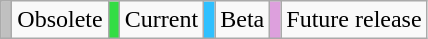<table class="wikitable">
<tr>
<td style="background:silver;"></td>
<td>Obsolete</td>
<td style="background:#3d4;"></td>
<td>Current</td>
<td style="background:#2fc0ff;"></td>
<td>Beta</td>
<td style="background:Plum;"></td>
<td>Future release</td>
</tr>
</table>
